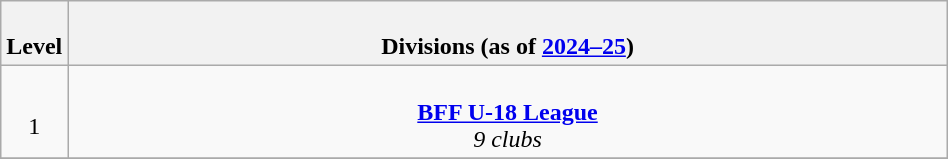<table class="wikitable" style="margin:1em auto; text-align: center; width:50%">
<tr>
<th style="width:4%;"><br>Level</th>
<th style="width:96%;"><br>Divisions (as of <a href='#'>2024–25</a>)</th>
</tr>
<tr>
<td style="width:4%;"><br>1</td>
<td style="width:96%;"><br><strong><a href='#'>BFF U-18 League</a></strong>
<br> <em>9 clubs</em></td>
</tr>
<tr>
</tr>
</table>
